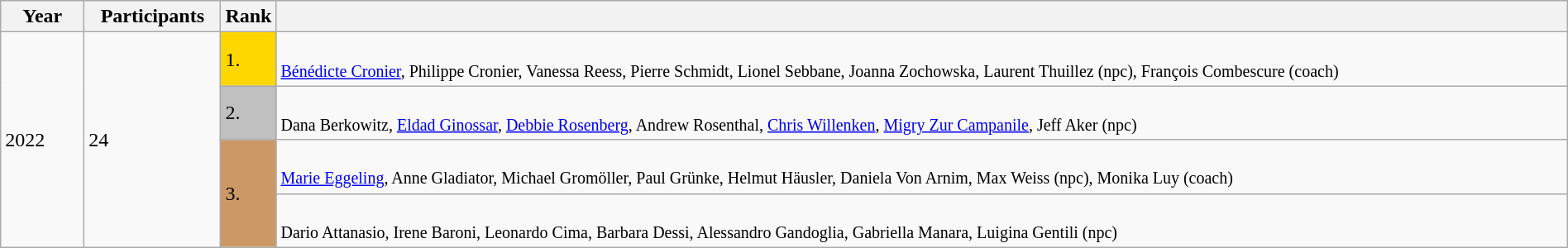<table class="wikitable" style="width:100%;">
<tr>
<th>Year</th>
<th>Participants</th>
<th>Rank</th>
<th></th>
</tr>
<tr>
<td width=60 rowspan=4>2022  </td>
<td rowspan=4>24</td>
<td style="background:gold; width:30px;">1.</td>
<td> <br><small><a href='#'>Bénédicte Cronier</a>, Philippe Cronier, Vanessa Reess, Pierre Schmidt, Lionel Sebbane, Joanna Zochowska, Laurent Thuillez (npc), François Combescure (coach)</small></td>
</tr>
<tr>
<td style="background:silver;">2.</td>
<td> <br><small>Dana Berkowitz, <a href='#'>Eldad Ginossar</a>, <a href='#'>Debbie Rosenberg</a>, Andrew Rosenthal, <a href='#'>Chris Willenken</a>, <a href='#'>Migry Zur Campanile</a>, Jeff Aker (npc)</small></td>
</tr>
<tr>
<td rowspan=2 style="background:#c96;">3.</td>
<td> <br><small><a href='#'>Marie Eggeling</a>, Anne Gladiator, Michael Gromöller, Paul Grünke, Helmut Häusler, Daniela Von Arnim, Max Weiss (npc), Monika Luy (coach)</small></td>
</tr>
<tr>
<td> <br><small>Dario Attanasio, Irene Baroni, Leonardo Cima, Barbara Dessi, Alessandro Gandoglia, Gabriella Manara, Luigina Gentili (npc)</small></td>
</tr>
</table>
